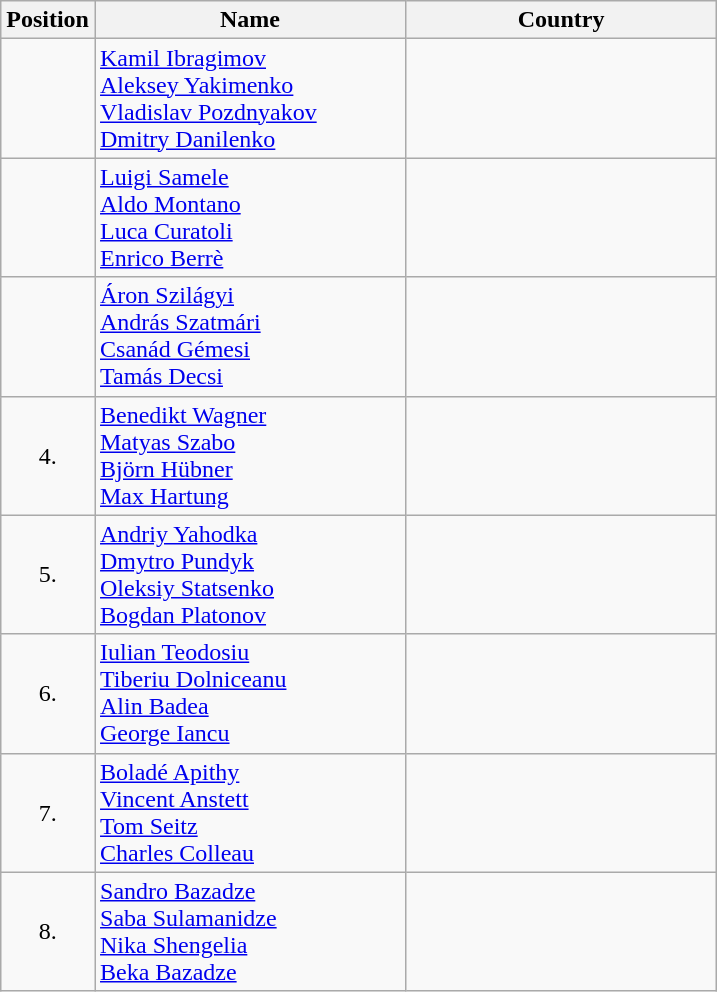<table class="wikitable">
<tr>
<th width="20">Position</th>
<th width="200">Name</th>
<th width="200">Country</th>
</tr>
<tr>
<td align="center"></td>
<td><a href='#'>Kamil Ibragimov</a><br><a href='#'>Aleksey Yakimenko</a><br><a href='#'>Vladislav Pozdnyakov</a><br><a href='#'>Dmitry Danilenko</a></td>
<td></td>
</tr>
<tr>
<td align="center"></td>
<td><a href='#'>Luigi Samele</a><br><a href='#'>Aldo Montano</a><br><a href='#'>Luca Curatoli</a><br><a href='#'>Enrico Berrè</a></td>
<td></td>
</tr>
<tr>
<td align="center"></td>
<td><a href='#'>Áron Szilágyi</a><br><a href='#'>András Szatmári</a><br><a href='#'>Csanád Gémesi</a><br><a href='#'>Tamás Decsi</a></td>
<td></td>
</tr>
<tr>
<td align="center">4.</td>
<td><a href='#'>Benedikt Wagner</a><br><a href='#'>Matyas Szabo</a><br><a href='#'>Björn Hübner</a><br><a href='#'>Max Hartung</a></td>
<td></td>
</tr>
<tr>
<td align="center">5.</td>
<td><a href='#'>Andriy Yahodka</a><br><a href='#'>Dmytro Pundyk</a><br><a href='#'>Oleksiy Statsenko</a><br><a href='#'>Bogdan Platonov</a></td>
<td></td>
</tr>
<tr>
<td align="center">6.</td>
<td><a href='#'>Iulian Teodosiu</a><br><a href='#'>Tiberiu Dolniceanu</a><br><a href='#'>Alin Badea</a><br><a href='#'>George Iancu</a></td>
<td></td>
</tr>
<tr>
<td align="center">7.</td>
<td><a href='#'>Boladé Apithy</a><br><a href='#'>Vincent Anstett</a><br><a href='#'>Tom Seitz</a><br><a href='#'>Charles Colleau</a></td>
<td></td>
</tr>
<tr>
<td align="center">8.</td>
<td><a href='#'>Sandro Bazadze</a><br><a href='#'>Saba Sulamanidze</a><br><a href='#'>Nika Shengelia</a><br><a href='#'>Beka Bazadze</a></td>
<td></td>
</tr>
</table>
